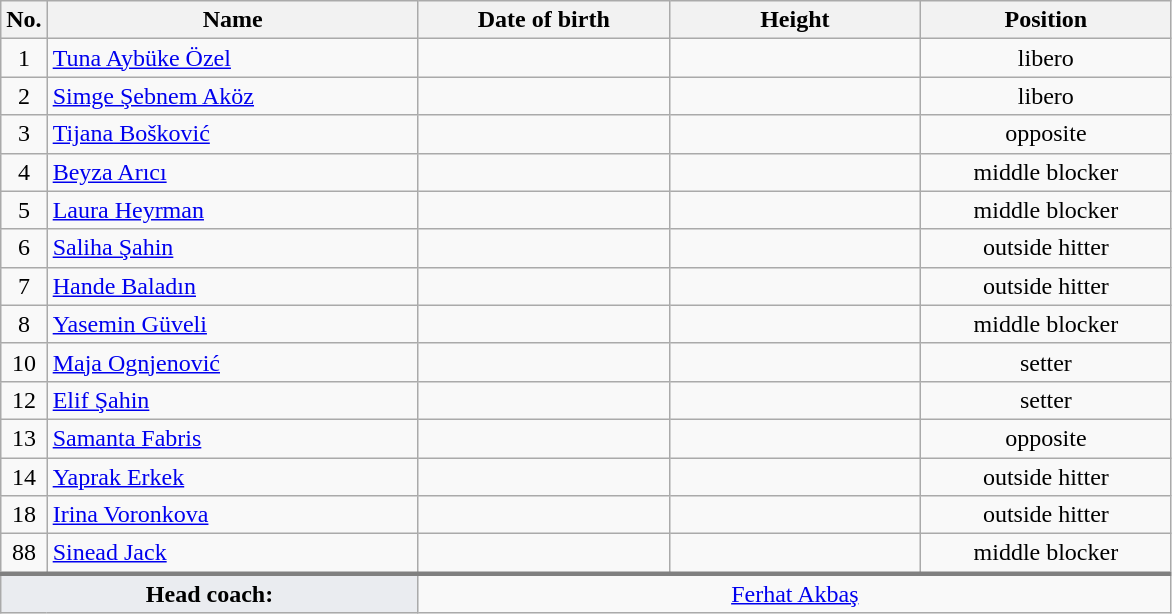<table class="wikitable sortable" style="font-size:100%; text-align:center">
<tr>
<th>No.</th>
<th style="width:15em">Name</th>
<th style="width:10em">Date of birth</th>
<th style="width:10em">Height</th>
<th style="width:10em">Position</th>
</tr>
<tr>
<td>1</td>
<td align=left> <a href='#'>Tuna Aybüke Özel</a></td>
<td align=right></td>
<td></td>
<td>libero</td>
</tr>
<tr>
<td>2</td>
<td align=left> <a href='#'>Simge Şebnem Aköz</a></td>
<td align=right></td>
<td></td>
<td>libero</td>
</tr>
<tr>
<td>3</td>
<td align=left> <a href='#'>Tijana Bošković</a></td>
<td align=right></td>
<td></td>
<td>opposite</td>
</tr>
<tr>
<td>4</td>
<td align=left> <a href='#'>Beyza Arıcı</a></td>
<td align=right></td>
<td></td>
<td>middle blocker</td>
</tr>
<tr>
<td>5</td>
<td align=left> <a href='#'>Laura Heyrman</a></td>
<td align=right></td>
<td></td>
<td>middle blocker</td>
</tr>
<tr>
<td>6</td>
<td align=left> <a href='#'>Saliha Şahin</a></td>
<td align=right></td>
<td></td>
<td>outside hitter</td>
</tr>
<tr>
<td>7</td>
<td align=left> <a href='#'>Hande Baladın</a></td>
<td align=right></td>
<td></td>
<td>outside hitter</td>
</tr>
<tr>
<td>8</td>
<td align=left> <a href='#'>Yasemin Güveli</a></td>
<td align=right></td>
<td></td>
<td>middle blocker</td>
</tr>
<tr>
<td>10</td>
<td align=left> <a href='#'>Maja Ognjenović</a></td>
<td align=right></td>
<td></td>
<td>setter</td>
</tr>
<tr>
<td>12</td>
<td align=left> <a href='#'>Elif Şahin</a></td>
<td align=right></td>
<td></td>
<td>setter</td>
</tr>
<tr>
<td>13</td>
<td align=left> <a href='#'>Samanta Fabris</a></td>
<td align=right></td>
<td></td>
<td>opposite</td>
</tr>
<tr>
<td>14</td>
<td align=left> <a href='#'>Yaprak Erkek</a></td>
<td align=right></td>
<td></td>
<td>outside hitter</td>
</tr>
<tr>
<td>18</td>
<td align=left> <a href='#'>Irina Voronkova</a></td>
<td align=right></td>
<td></td>
<td>outside hitter</td>
</tr>
<tr>
<td>88</td>
<td align=left> <a href='#'>Sinead Jack</a></td>
<td align=right></td>
<td></td>
<td>middle blocker</td>
</tr>
<tr style="border-top: 3px solid grey">
<td colspan=2 style="background:#EAECF0"><strong>Head coach:</strong></td>
<td colspan=3> <a href='#'>Ferhat Akbaş</a></td>
</tr>
</table>
